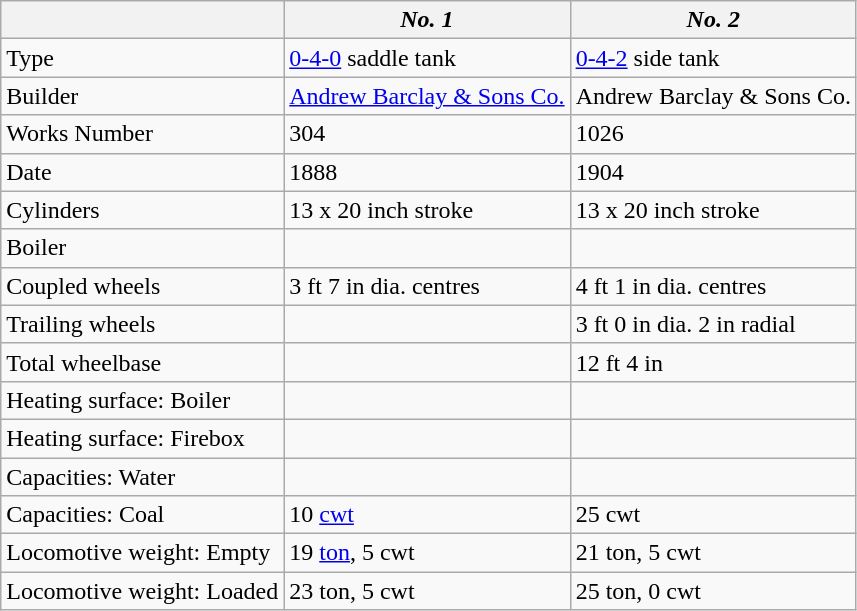<table class="wikitable">
<tr>
<th></th>
<th><em>No. 1</em></th>
<th><em>No. 2</em></th>
</tr>
<tr>
<td>Type</td>
<td><a href='#'>0-4-0</a> saddle tank</td>
<td><a href='#'>0-4-2</a> side tank</td>
</tr>
<tr>
<td>Builder</td>
<td><a href='#'>Andrew Barclay & Sons Co.</a></td>
<td>Andrew Barclay & Sons Co.</td>
</tr>
<tr>
<td>Works Number</td>
<td>304</td>
<td>1026</td>
</tr>
<tr>
<td>Date</td>
<td>1888</td>
<td>1904</td>
</tr>
<tr>
<td>Cylinders</td>
<td>13 x 20 inch stroke</td>
<td>13 x 20 inch stroke</td>
</tr>
<tr>
<td>Boiler</td>
<td></td>
<td></td>
</tr>
<tr>
<td>Coupled wheels</td>
<td>3 ft 7 in dia.  centres</td>
<td>4 ft 1 in dia.  centres</td>
</tr>
<tr>
<td>Trailing wheels</td>
<td></td>
<td>3 ft 0 in dia. 2 in radial</td>
</tr>
<tr>
<td>Total wheelbase</td>
<td></td>
<td>12 ft 4 in</td>
</tr>
<tr>
<td>Heating surface: Boiler</td>
<td></td>
<td></td>
</tr>
<tr>
<td>Heating surface: Firebox</td>
<td></td>
<td></td>
</tr>
<tr>
<td>Capacities: Water</td>
<td></td>
<td></td>
</tr>
<tr>
<td>Capacities: Coal</td>
<td>10 <a href='#'>cwt</a></td>
<td>25 cwt</td>
</tr>
<tr>
<td>Locomotive weight: Empty</td>
<td>19 <a href='#'>ton</a>, 5 cwt</td>
<td>21 ton, 5 cwt</td>
</tr>
<tr>
<td>Locomotive weight: Loaded</td>
<td>23 ton, 5 cwt</td>
<td>25 ton, 0 cwt</td>
</tr>
</table>
